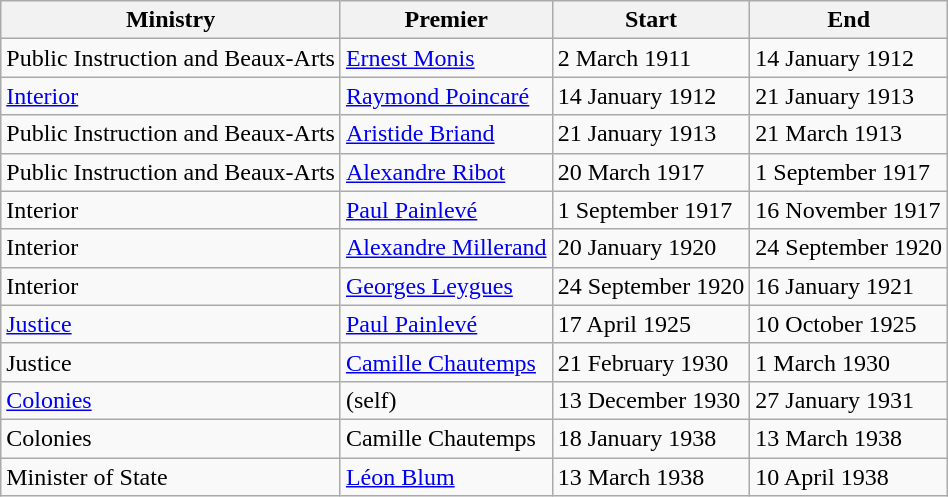<table class=wikitable>
<tr>
<th>Ministry</th>
<th>Premier</th>
<th>Start</th>
<th>End</th>
</tr>
<tr>
<td>Public Instruction and Beaux-Arts</td>
<td><a href='#'>Ernest Monis</a></td>
<td>2 March 1911</td>
<td>14 January 1912</td>
</tr>
<tr>
<td><a href='#'>Interior</a></td>
<td><a href='#'>Raymond Poincaré</a></td>
<td>14 January 1912</td>
<td>21 January 1913</td>
</tr>
<tr>
<td>Public Instruction and Beaux-Arts</td>
<td><a href='#'>Aristide Briand</a></td>
<td>21 January 1913</td>
<td>21 March 1913</td>
</tr>
<tr>
<td>Public Instruction and Beaux-Arts</td>
<td><a href='#'>Alexandre Ribot</a></td>
<td>20 March  1917</td>
<td>1 September 1917</td>
</tr>
<tr>
<td>Interior</td>
<td><a href='#'>Paul Painlevé</a></td>
<td>1 September 1917</td>
<td>16 November 1917</td>
</tr>
<tr>
<td>Interior</td>
<td><a href='#'>Alexandre Millerand</a></td>
<td>20 January 1920</td>
<td>24 September 1920</td>
</tr>
<tr>
<td>Interior</td>
<td><a href='#'>Georges Leygues</a></td>
<td>24 September 1920</td>
<td>16 January 1921</td>
</tr>
<tr>
<td><a href='#'>Justice</a></td>
<td><a href='#'>Paul Painlevé</a></td>
<td>17 April 1925</td>
<td>10 October 1925</td>
</tr>
<tr>
<td>Justice</td>
<td><a href='#'>Camille Chautemps</a></td>
<td>21 February 1930</td>
<td>1 March 1930</td>
</tr>
<tr>
<td><a href='#'>Colonies</a></td>
<td>(self)</td>
<td>13 December 1930</td>
<td>27 January 1931</td>
</tr>
<tr>
<td>Colonies</td>
<td>Camille Chautemps</td>
<td>18 January 1938</td>
<td>13 March 1938</td>
</tr>
<tr>
<td>Minister of State</td>
<td><a href='#'>Léon Blum</a></td>
<td>13 March 1938</td>
<td>10 April 1938</td>
</tr>
</table>
